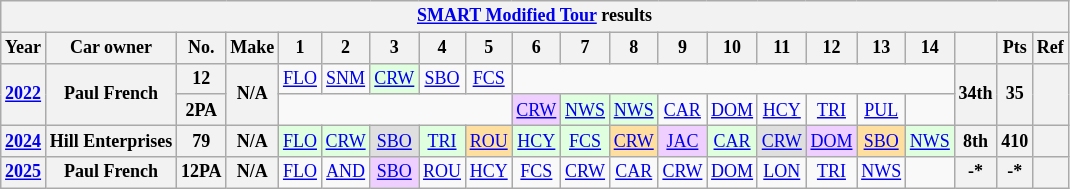<table class="wikitable" style="text-align:center; font-size:75%">
<tr>
<th colspan=38><a href='#'>SMART Modified Tour</a> results</th>
</tr>
<tr>
<th>Year</th>
<th>Car owner</th>
<th>No.</th>
<th>Make</th>
<th>1</th>
<th>2</th>
<th>3</th>
<th>4</th>
<th>5</th>
<th>6</th>
<th>7</th>
<th>8</th>
<th>9</th>
<th>10</th>
<th>11</th>
<th>12</th>
<th>13</th>
<th>14</th>
<th></th>
<th>Pts</th>
<th>Ref</th>
</tr>
<tr>
<th rowspan=2><a href='#'>2022</a></th>
<th rowspan=2>Paul French</th>
<th>12</th>
<th rowspan=2>N/A</th>
<td><a href='#'>FLO</a></td>
<td><a href='#'>SNM</a></td>
<td style="background:#DFFFDF;"><a href='#'>CRW</a><br></td>
<td><a href='#'>SBO</a></td>
<td><a href='#'>FCS</a></td>
<td colspan=9></td>
<th rowspan=2>34th</th>
<th rowspan=2>35</th>
<th rowspan=2></th>
</tr>
<tr>
<th>2PA</th>
<td colspan=5></td>
<td style="background:#EFCFFF;"><a href='#'>CRW</a><br></td>
<td style="background:#DFFFDF;"><a href='#'>NWS</a><br></td>
<td style="background:#DFFFDF;"><a href='#'>NWS</a><br></td>
<td><a href='#'>CAR</a></td>
<td><a href='#'>DOM</a></td>
<td><a href='#'>HCY</a></td>
<td><a href='#'>TRI</a></td>
<td><a href='#'>PUL</a></td>
<td></td>
</tr>
<tr>
<th><a href='#'>2024</a></th>
<th>Hill Enterprises</th>
<th>79</th>
<th>N/A</th>
<td style="background:#DFFFDF;"><a href='#'>FLO</a><br></td>
<td style="background:#DFFFDF;"><a href='#'>CRW</a><br></td>
<td style="background:#DFDFDF;"><a href='#'>SBO</a><br></td>
<td style="background:#DFFFDF;"><a href='#'>TRI</a><br></td>
<td style="background:#FFDF9F;"><a href='#'>ROU</a><br></td>
<td style="background:#DFFFDF;"><a href='#'>HCY</a><br></td>
<td style="background:#DFFFDF;"><a href='#'>FCS</a><br></td>
<td style="background:#FFDF9F;"><a href='#'>CRW</a><br></td>
<td style="background:#EFCFFF;"><a href='#'>JAC</a><br></td>
<td style="background:#DFFFDF;"><a href='#'>CAR</a><br></td>
<td style="background:#DFDFDF;"><a href='#'>CRW</a><br></td>
<td style="background:#EFCFFF;"><a href='#'>DOM</a><br></td>
<td style="background:#FFDF9F;"><a href='#'>SBO</a><br></td>
<td style="background:#DFFFDF;"><a href='#'>NWS</a><br></td>
<th>8th</th>
<th>410</th>
<th></th>
</tr>
<tr>
<th><a href='#'>2025</a></th>
<th>Paul French</th>
<th>12PA</th>
<th>N/A</th>
<td><a href='#'>FLO</a></td>
<td><a href='#'>AND</a></td>
<td style="background:#EFCFFF;"><a href='#'>SBO</a><br></td>
<td><a href='#'>ROU</a></td>
<td><a href='#'>HCY</a></td>
<td><a href='#'>FCS</a></td>
<td><a href='#'>CRW</a></td>
<td><a href='#'>CAR</a></td>
<td><a href='#'>CRW</a></td>
<td><a href='#'>DOM</a></td>
<td><a href='#'>LON</a></td>
<td><a href='#'>TRI</a></td>
<td><a href='#'>NWS</a></td>
<td></td>
<th>-*</th>
<th>-*</th>
<th></th>
</tr>
</table>
